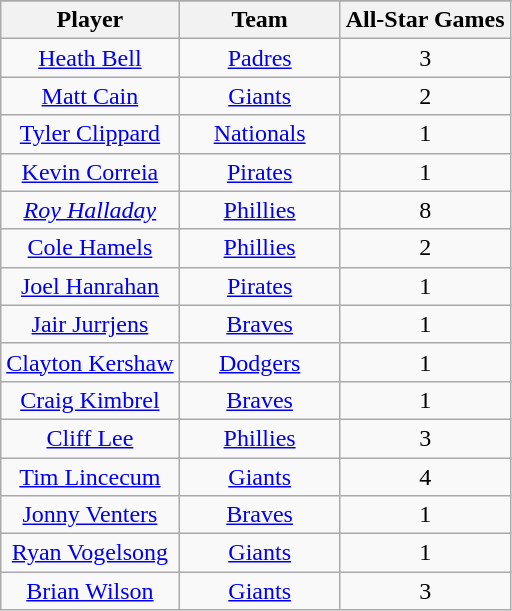<table class="wikitable" style="text-align:center;">
<tr>
</tr>
<tr>
<th>Player</th>
<th style="width:100px;">Team</th>
<th>All-Star Games</th>
</tr>
<tr>
<td><a href='#'>Heath Bell</a></td>
<td><a href='#'>Padres</a></td>
<td>3</td>
</tr>
<tr>
<td><a href='#'>Matt Cain</a></td>
<td><a href='#'>Giants</a></td>
<td>2</td>
</tr>
<tr>
<td><a href='#'>Tyler Clippard</a></td>
<td><a href='#'>Nationals</a></td>
<td>1</td>
</tr>
<tr>
<td><a href='#'>Kevin Correia</a></td>
<td><a href='#'>Pirates</a></td>
<td>1</td>
</tr>
<tr>
<td><em><a href='#'>Roy Halladay</a></em></td>
<td><a href='#'>Phillies</a></td>
<td>8</td>
</tr>
<tr>
<td><a href='#'>Cole Hamels</a></td>
<td><a href='#'>Phillies</a></td>
<td>2</td>
</tr>
<tr>
<td><a href='#'>Joel Hanrahan</a></td>
<td><a href='#'>Pirates</a></td>
<td>1</td>
</tr>
<tr>
<td><a href='#'>Jair Jurrjens</a></td>
<td><a href='#'>Braves</a></td>
<td>1</td>
</tr>
<tr>
<td><a href='#'>Clayton Kershaw</a></td>
<td><a href='#'>Dodgers</a></td>
<td>1</td>
</tr>
<tr>
<td><a href='#'>Craig Kimbrel</a></td>
<td><a href='#'>Braves</a></td>
<td>1</td>
</tr>
<tr>
<td><a href='#'>Cliff Lee</a></td>
<td><a href='#'>Phillies</a></td>
<td>3</td>
</tr>
<tr>
<td><a href='#'>Tim Lincecum</a></td>
<td><a href='#'>Giants</a></td>
<td>4</td>
</tr>
<tr>
<td><a href='#'>Jonny Venters</a></td>
<td><a href='#'>Braves</a></td>
<td>1</td>
</tr>
<tr>
<td><a href='#'>Ryan Vogelsong</a></td>
<td><a href='#'>Giants</a></td>
<td>1</td>
</tr>
<tr>
<td><a href='#'>Brian Wilson</a></td>
<td><a href='#'>Giants</a></td>
<td>3</td>
</tr>
</table>
